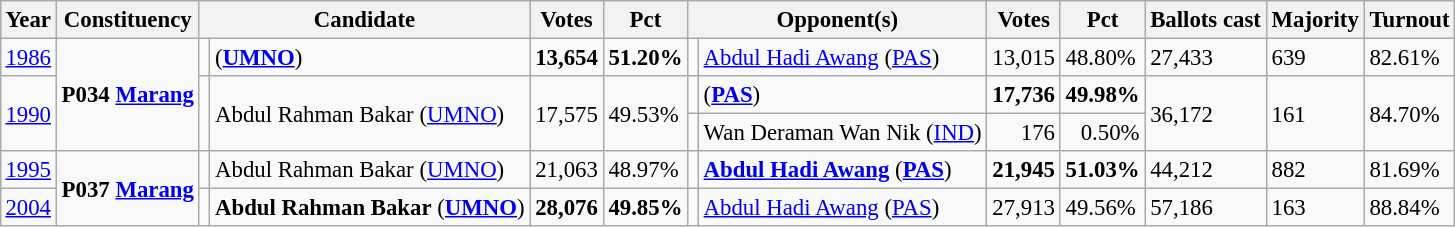<table class="wikitable" style="margin:0.5em ; font-size:95%">
<tr>
<th>Year</th>
<th>Constituency</th>
<th colspan=2>Candidate</th>
<th>Votes</th>
<th>Pct</th>
<th colspan=2>Opponent(s)</th>
<th>Votes</th>
<th>Pct</th>
<th>Ballots cast</th>
<th>Majority</th>
<th>Turnout</th>
</tr>
<tr>
<td><a href='#'>1986</a></td>
<td rowspan=3><strong>P034 <a href='#'>Marang</a></strong></td>
<td></td>
<td> (<a href='#'><strong>UMNO</strong></a>)</td>
<td align="right"><strong>13,654</strong></td>
<td><strong>51.20%</strong></td>
<td></td>
<td><a href='#'>Abdul Hadi Awang</a> (<a href='#'>PAS</a>)</td>
<td align="right">13,015</td>
<td>48.80%</td>
<td>27,433</td>
<td>639</td>
<td>82.61%</td>
</tr>
<tr>
<td rowspan=2><a href='#'>1990</a></td>
<td rowspan=2 ></td>
<td rowspan=2>Abdul Rahman Bakar (<a href='#'>UMNO</a>)</td>
<td rowspan=2 align="right">17,575</td>
<td rowspan=2>49.53%</td>
<td></td>
<td> (<a href='#'><strong>PAS</strong></a>)</td>
<td align="right"><strong>17,736</strong></td>
<td><strong>49.98%</strong></td>
<td rowspan=2>36,172</td>
<td rowspan=2>161</td>
<td rowspan=2>84.70%</td>
</tr>
<tr>
<td></td>
<td>Wan Deraman Wan Nik (<a href='#'>IND</a>)</td>
<td align=right>176</td>
<td align=right>0.50%</td>
</tr>
<tr>
<td><a href='#'>1995</a></td>
<td rowspan=2><strong>P037 <a href='#'>Marang</a></strong></td>
<td></td>
<td>Abdul Rahman Bakar (<a href='#'>UMNO</a>)</td>
<td align="right">21,063</td>
<td>48.97%</td>
<td></td>
<td><strong><a href='#'>Abdul Hadi Awang</a></strong> (<a href='#'><strong>PAS</strong></a>)</td>
<td align="right"><strong>21,945</strong></td>
<td><strong>51.03%</strong></td>
<td>44,212</td>
<td>882</td>
<td>81.69%</td>
</tr>
<tr>
<td><a href='#'>2004</a></td>
<td></td>
<td><strong>Abdul Rahman Bakar</strong> (<a href='#'><strong>UMNO</strong></a>)</td>
<td align="right"><strong>28,076</strong></td>
<td><strong>49.85%</strong></td>
<td></td>
<td><a href='#'>Abdul Hadi Awang</a> (<a href='#'>PAS</a>)</td>
<td align="right">27,913</td>
<td>49.56%</td>
<td>57,186</td>
<td>163</td>
<td>88.84%</td>
</tr>
</table>
